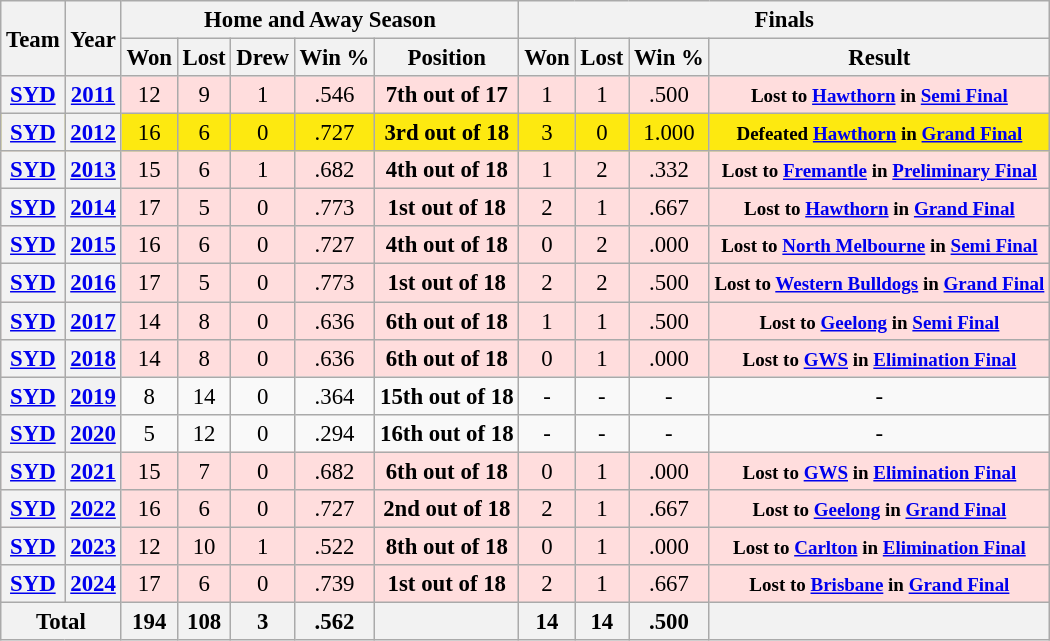<table class="wikitable"style="font-size: 95%; text-align:center;">
<tr>
<th rowspan="2">Team</th>
<th rowspan="2">Year</th>
<th colspan="5">Home and Away Season</th>
<th colspan="4">Finals</th>
</tr>
<tr>
<th>Won</th>
<th>Lost</th>
<th>Drew</th>
<th>Win %</th>
<th>Position</th>
<th>Won</th>
<th>Lost</th>
<th>Win %</th>
<th>Result</th>
</tr>
<tr ! style="background:#fdd;">
<th><a href='#'>SYD</a></th>
<th><a href='#'>2011</a></th>
<td>12</td>
<td>9</td>
<td>1</td>
<td>.546</td>
<td><strong>7th out of 17</strong></td>
<td>1</td>
<td>1</td>
<td>.500</td>
<td><strong><small>Lost to <a href='#'>Hawthorn</a> in <a href='#'>Semi Final</a></small></strong></td>
</tr>
<tr ! style="background:#FDE910;">
<th><a href='#'>SYD</a></th>
<th><a href='#'>2012</a></th>
<td>16</td>
<td>6</td>
<td>0</td>
<td>.727</td>
<td><strong>3rd out of 18</strong></td>
<td>3</td>
<td>0</td>
<td>1.000</td>
<td><strong><small>Defeated <a href='#'>Hawthorn</a> in <a href='#'>Grand Final</a></small></strong></td>
</tr>
<tr ! style="background:#fdd;">
<th><a href='#'>SYD</a></th>
<th><a href='#'>2013</a></th>
<td>15</td>
<td>6</td>
<td>1</td>
<td>.682</td>
<td><strong>4th out of 18</strong></td>
<td>1</td>
<td>2</td>
<td>.332</td>
<td><strong><small>Lost to <a href='#'>Fremantle</a> in <a href='#'>Preliminary Final</a></small></strong></td>
</tr>
<tr ! style="background:#fdd;">
<th><a href='#'>SYD</a></th>
<th><a href='#'>2014</a></th>
<td>17</td>
<td>5</td>
<td>0</td>
<td>.773</td>
<td><strong>1st out of 18</strong></td>
<td>2</td>
<td>1</td>
<td>.667</td>
<td><strong><small>Lost to <a href='#'>Hawthorn</a> in <a href='#'>Grand Final</a></small></strong></td>
</tr>
<tr ! style="background:#fdd;">
<th><a href='#'>SYD</a></th>
<th><a href='#'>2015</a></th>
<td>16</td>
<td>6</td>
<td>0</td>
<td>.727</td>
<td><strong>4th out of 18</strong></td>
<td>0</td>
<td>2</td>
<td>.000</td>
<td><strong><small>Lost to <a href='#'>North Melbourne</a> in <a href='#'>Semi Final</a></small></strong></td>
</tr>
<tr ! style="background:#fdd;">
<th><a href='#'>SYD</a></th>
<th><a href='#'>2016</a></th>
<td>17</td>
<td>5</td>
<td>0</td>
<td>.773</td>
<td><strong>1st out of 18</strong></td>
<td>2</td>
<td>2</td>
<td>.500</td>
<td><strong><small>Lost to <a href='#'>Western Bulldogs</a> in <a href='#'>Grand Final</a></small></strong></td>
</tr>
<tr ! style="background:#fdd;">
<th><a href='#'>SYD</a></th>
<th><a href='#'>2017</a></th>
<td>14</td>
<td>8</td>
<td>0</td>
<td>.636</td>
<td><strong>6th out of 18</strong></td>
<td>1</td>
<td>1</td>
<td>.500</td>
<td><strong><small>Lost to <a href='#'>Geelong</a> in <a href='#'>Semi Final</a></small></strong></td>
</tr>
<tr ! style="background:#fdd;">
<th><a href='#'>SYD</a></th>
<th><a href='#'>2018</a></th>
<td>14</td>
<td>8</td>
<td>0</td>
<td>.636</td>
<td><strong>6th out of 18</strong></td>
<td>0</td>
<td>1</td>
<td>.000</td>
<td><strong><small>Lost to <a href='#'>GWS</a> in <a href='#'>Elimination Final</a></small></strong></td>
</tr>
<tr>
<th><a href='#'>SYD</a></th>
<th><a href='#'>2019</a></th>
<td>8</td>
<td>14</td>
<td>0</td>
<td>.364</td>
<td><strong>15th out of 18</strong></td>
<td>-</td>
<td>-</td>
<td>-</td>
<td>-</td>
</tr>
<tr>
<th><a href='#'>SYD</a></th>
<th><a href='#'>2020</a></th>
<td>5</td>
<td>12</td>
<td>0</td>
<td>.294</td>
<td><strong>16th out of 18</strong></td>
<td>-</td>
<td>-</td>
<td>-</td>
<td>-</td>
</tr>
<tr ! style="background:#fdd;">
<th><a href='#'>SYD</a></th>
<th><a href='#'>2021</a></th>
<td>15</td>
<td>7</td>
<td>0</td>
<td>.682</td>
<td><strong>6th out of 18</strong></td>
<td>0</td>
<td>1</td>
<td>.000</td>
<td><strong><small>Lost to <a href='#'>GWS</a> in <a href='#'>Elimination Final</a></small></strong></td>
</tr>
<tr ! style="background:#fdd;">
<th><a href='#'>SYD</a></th>
<th><a href='#'>2022</a></th>
<td>16</td>
<td>6</td>
<td>0</td>
<td>.727</td>
<td><strong>2nd out of 18</strong></td>
<td>2</td>
<td>1</td>
<td>.667</td>
<td><strong><small>Lost to <a href='#'>Geelong</a> in <a href='#'>Grand Final</a></small></strong></td>
</tr>
<tr ! style="background:#fdd;">
<th><a href='#'>SYD</a></th>
<th><a href='#'>2023</a></th>
<td>12</td>
<td>10</td>
<td>1</td>
<td>.522</td>
<td><strong>8th out of 18</strong></td>
<td>0</td>
<td>1</td>
<td>.000</td>
<td><strong><small>Lost to <a href='#'>Carlton</a> in <a href='#'>Elimination Final</a></small></strong></td>
</tr>
<tr ! style="background:#fdd;">
<th><a href='#'>SYD</a></th>
<th><a href='#'>2024</a></th>
<td>17</td>
<td>6</td>
<td>0</td>
<td>.739</td>
<td><strong>1st out of 18</strong></td>
<td>2</td>
<td>1</td>
<td>.667</td>
<td><strong><small>Lost to <a href='#'>Brisbane</a> in <a href='#'>Grand Final</a></small></strong></td>
</tr>
<tr>
<th colspan="2">Total</th>
<th>194</th>
<th>108</th>
<th>3</th>
<th>.562</th>
<th></th>
<th>14</th>
<th>14</th>
<th>.500</th>
<th></th>
</tr>
</table>
